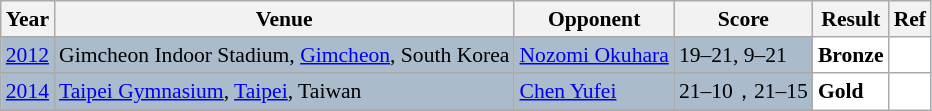<table class="sortable wikitable" style="font-size: 90%">
<tr>
<th>Year</th>
<th>Venue</th>
<th>Opponent</th>
<th>Score</th>
<th>Result</th>
<th>Ref</th>
</tr>
<tr style="background:#AABBCC">
<td align="center"><a href='#'>2012</a></td>
<td align="left">Gimcheon Indoor Stadium, <a href='#'>Gimcheon</a>, South Korea</td>
<td align="left"> <a href='#'>Nozomi Okuhara</a></td>
<td align="left">19–21, 9–21</td>
<td style="text-align:left; background:white"> <strong>Bronze</strong></td>
<td style="text-align:center; background:white"></td>
</tr>
<tr style="background:#AABBCC">
<td align="center"><a href='#'>2014</a></td>
<td align="left"><a href='#'>Taipei Gymnasium</a>, <a href='#'>Taipei</a>, Taiwan</td>
<td align="left"> <a href='#'>Chen Yufei</a></td>
<td align="left">21–10，21–15</td>
<td style="text-align:left; background:white"> <strong>Gold</strong></td>
<td style="text-align:center; background:white"></td>
</tr>
</table>
